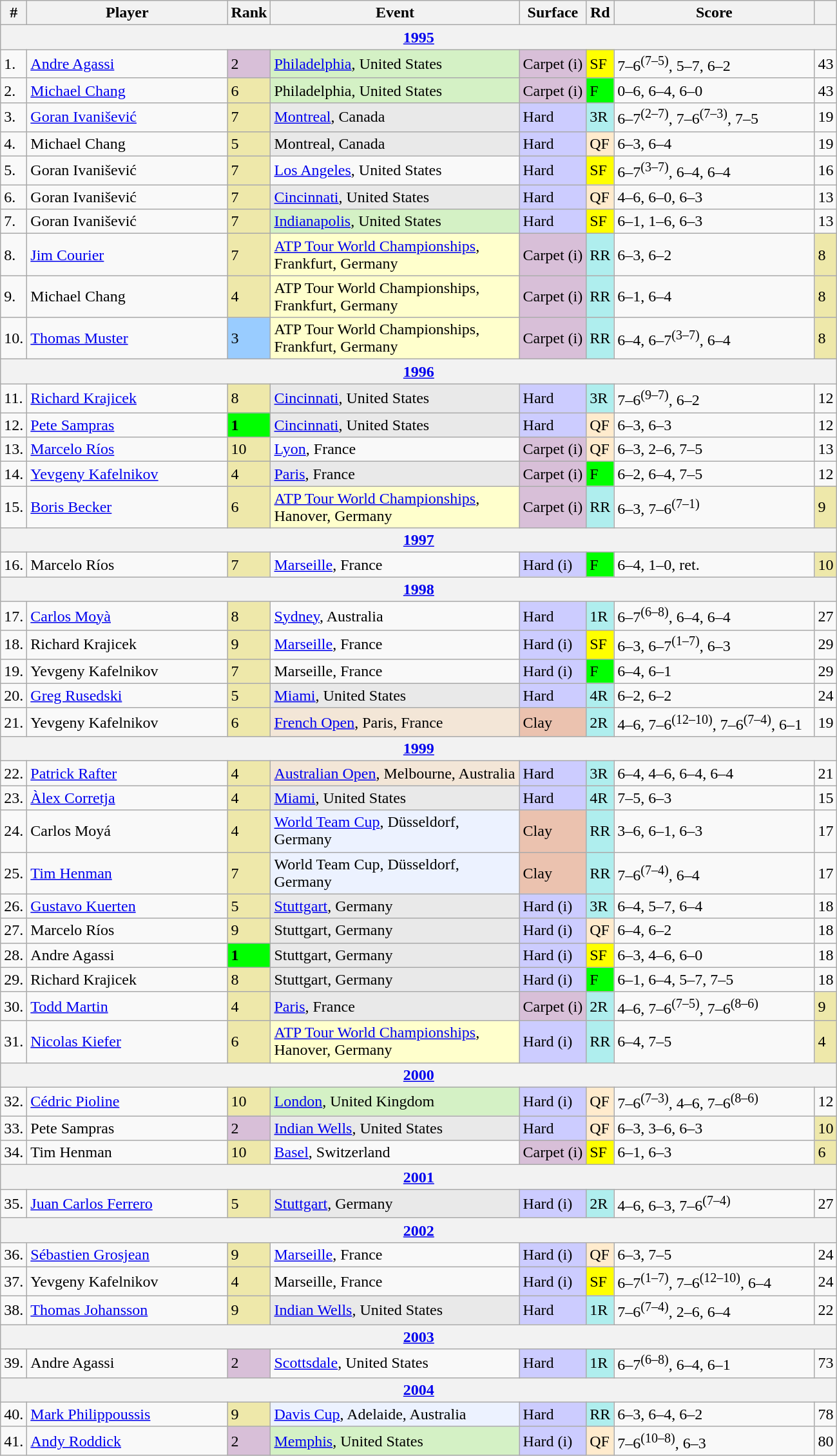<table class="wikitable sortable">
<tr>
<th>#</th>
<th width=200>Player</th>
<th>Rank</th>
<th width=250>Event</th>
<th>Surface</th>
<th>Rd</th>
<th width=200>Score</th>
<th></th>
</tr>
<tr>
<th colspan=8><a href='#'>1995</a></th>
</tr>
<tr>
<td>1.</td>
<td> <a href='#'>Andre Agassi</a></td>
<td bgcolor=thistle>2</td>
<td bgcolor=d4f1c5><a href='#'>Philadelphia</a>, United States</td>
<td bgcolor=thistle>Carpet (i)</td>
<td bgcolor=yellow>SF</td>
<td>7–6<sup>(7–5)</sup>, 5–7, 6–2</td>
<td>43</td>
</tr>
<tr>
<td>2.</td>
<td> <a href='#'>Michael Chang</a></td>
<td bgcolor=EEE8AA>6</td>
<td bgcolor=d4f1c5>Philadelphia, United States</td>
<td bgcolor=thistle>Carpet (i)</td>
<td bgcolor=lime>F</td>
<td>0–6, 6–4, 6–0</td>
<td>43</td>
</tr>
<tr>
<td>3.</td>
<td> <a href='#'>Goran Ivanišević</a></td>
<td bgcolor=EEE8AA>7</td>
<td bgcolor=e9e9e9><a href='#'>Montreal</a>, Canada</td>
<td bgcolor=CCCCFF>Hard</td>
<td bgcolor=afeeee>3R</td>
<td>6–7<sup>(2–7)</sup>, 7–6<sup>(7–3)</sup>, 7–5</td>
<td>19</td>
</tr>
<tr>
<td>4.</td>
<td> Michael Chang</td>
<td bgcolor=EEE8AA>5</td>
<td bgcolor=e9e9e9>Montreal, Canada</td>
<td bgcolor=CCCCFF>Hard</td>
<td bgcolor=ffebcd>QF</td>
<td>6–3, 6–4</td>
<td>19</td>
</tr>
<tr>
<td>5.</td>
<td> Goran Ivanišević</td>
<td bgcolor=EEE8AA>7</td>
<td><a href='#'>Los Angeles</a>, United States</td>
<td bgcolor=CCCCFF>Hard</td>
<td bgcolor=yellow>SF</td>
<td>6–7<sup>(3–7)</sup>, 6–4, 6–4</td>
<td>16</td>
</tr>
<tr>
<td>6.</td>
<td> Goran Ivanišević</td>
<td bgcolor=EEE8AA>7</td>
<td bgcolor=e9e9e9><a href='#'>Cincinnati</a>, United States</td>
<td bgcolor=CCCCFF>Hard</td>
<td bgcolor=ffebcd>QF</td>
<td>4–6, 6–0, 6–3</td>
<td>13</td>
</tr>
<tr>
<td>7.</td>
<td> Goran Ivanišević</td>
<td bgcolor=EEE8AA>7</td>
<td bgcolor=d4f1c5><a href='#'>Indianapolis</a>, United States</td>
<td bgcolor=CCCCFF>Hard</td>
<td bgcolor=yellow>SF</td>
<td>6–1, 1–6, 6–3</td>
<td>13</td>
</tr>
<tr>
<td>8.</td>
<td> <a href='#'>Jim Courier</a></td>
<td bgcolor=EEE8AA>7</td>
<td bgcolor=ffffcc><a href='#'>ATP Tour World Championships</a>, Frankfurt, Germany</td>
<td bgcolor=thistle>Carpet (i)</td>
<td bgcolor=afeeee>RR</td>
<td>6–3, 6–2</td>
<td bgcolor=EEE8AA>8</td>
</tr>
<tr>
<td>9.</td>
<td> Michael Chang</td>
<td bgcolor=EEE8AA>4</td>
<td bgcolor=ffffcc>ATP Tour World Championships, Frankfurt, Germany</td>
<td bgcolor=thistle>Carpet (i)</td>
<td bgcolor=afeeee>RR</td>
<td>6–1, 6–4</td>
<td bgcolor=EEE8AA>8</td>
</tr>
<tr>
<td>10.</td>
<td> <a href='#'>Thomas Muster</a></td>
<td bgcolor=99ccff>3</td>
<td bgcolor=ffffcc>ATP Tour World Championships, Frankfurt, Germany</td>
<td bgcolor=thistle>Carpet (i)</td>
<td bgcolor=afeeee>RR</td>
<td>6–4, 6–7<sup>(3–7)</sup>, 6–4</td>
<td bgcolor=EEE8AA>8</td>
</tr>
<tr>
<th colspan=8><a href='#'>1996</a></th>
</tr>
<tr>
<td>11.</td>
<td> <a href='#'>Richard Krajicek</a></td>
<td bgcolor=EEE8AA>8</td>
<td bgcolor=e9e9e9><a href='#'>Cincinnati</a>, United States</td>
<td bgcolor=CCCCFF>Hard</td>
<td bgcolor=afeeee>3R</td>
<td>7–6<sup>(9–7)</sup>, 6–2</td>
<td>12</td>
</tr>
<tr>
<td>12.</td>
<td> <a href='#'>Pete Sampras</a></td>
<td bgcolor=lime><strong>1</strong></td>
<td bgcolor=e9e9e9><a href='#'>Cincinnati</a>, United States</td>
<td bgcolor=CCCCFF>Hard</td>
<td bgcolor=ffebcd>QF</td>
<td>6–3, 6–3</td>
<td>12</td>
</tr>
<tr>
<td>13.</td>
<td> <a href='#'>Marcelo Ríos</a></td>
<td bgcolor=EEE8AA>10</td>
<td><a href='#'>Lyon</a>, France</td>
<td bgcolor=thistle>Carpet (i)</td>
<td bgcolor=ffebcd>QF</td>
<td>6–3, 2–6, 7–5</td>
<td>13</td>
</tr>
<tr>
<td>14.</td>
<td> <a href='#'>Yevgeny Kafelnikov</a></td>
<td bgcolor=EEE8AA>4</td>
<td bgcolor=e9e9e9><a href='#'>Paris</a>, France</td>
<td bgcolor=thistle>Carpet (i)</td>
<td bgcolor=lime>F</td>
<td>6–2, 6–4, 7–5</td>
<td>12</td>
</tr>
<tr>
<td>15.</td>
<td> <a href='#'>Boris Becker</a></td>
<td bgcolor=EEE8AA>6</td>
<td bgcolor=ffffcc><a href='#'>ATP Tour World Championships</a>, Hanover, Germany</td>
<td bgcolor=thistle>Carpet (i)</td>
<td bgcolor=afeeee>RR</td>
<td>6–3, 7–6<sup>(7–1)</sup></td>
<td bgcolor=EEE8AA>9</td>
</tr>
<tr>
<th colspan=8><a href='#'>1997</a></th>
</tr>
<tr>
<td>16.</td>
<td> Marcelo Ríos</td>
<td bgcolor=EEE8AA>7</td>
<td><a href='#'>Marseille</a>, France</td>
<td bgcolor=CCCCFF>Hard (i)</td>
<td bgcolor=lime>F</td>
<td>6–4, 1–0, ret.</td>
<td bgcolor=EEE8AA>10</td>
</tr>
<tr>
<th colspan=8><a href='#'>1998</a></th>
</tr>
<tr>
<td>17.</td>
<td> <a href='#'>Carlos Moyà</a></td>
<td bgcolor=EEE8AA>8</td>
<td><a href='#'>Sydney</a>, Australia</td>
<td bgcolor=CCCCFF>Hard</td>
<td bgcolor=afeeee>1R</td>
<td>6–7<sup>(6–8)</sup>, 6–4, 6–4</td>
<td>27</td>
</tr>
<tr>
<td>18.</td>
<td> Richard Krajicek</td>
<td bgcolor=EEE8AA>9</td>
<td><a href='#'>Marseille</a>, France</td>
<td bgcolor=CCCCFF>Hard (i)</td>
<td bgcolor=yellow>SF</td>
<td>6–3, 6–7<sup>(1–7)</sup>, 6–3</td>
<td>29</td>
</tr>
<tr>
<td>19.</td>
<td> Yevgeny Kafelnikov</td>
<td bgcolor=EEE8AA>7</td>
<td>Marseille, France</td>
<td bgcolor=CCCCFF>Hard (i)</td>
<td bgcolor=lime>F</td>
<td>6–4, 6–1</td>
<td>29</td>
</tr>
<tr>
<td>20.</td>
<td> <a href='#'>Greg Rusedski</a></td>
<td bgcolor=EEE8AA>5</td>
<td bgcolor=e9e9e9><a href='#'>Miami</a>, United States</td>
<td bgcolor=CCCCFF>Hard</td>
<td bgcolor=afeeee>4R</td>
<td>6–2, 6–2</td>
<td>24</td>
</tr>
<tr>
<td>21.</td>
<td> Yevgeny Kafelnikov</td>
<td bgcolor=EEE8AA>6</td>
<td bgcolor=f3e6d7><a href='#'>French Open</a>, Paris, France</td>
<td bgcolor=#ebc2af>Clay</td>
<td bgcolor=afeeee>2R</td>
<td>4–6, 7–6<sup>(12–10)</sup>, 7–6<sup>(7–4)</sup>, 6–1</td>
<td>19</td>
</tr>
<tr>
<th colspan=8><a href='#'>1999</a></th>
</tr>
<tr>
<td>22.</td>
<td> <a href='#'>Patrick Rafter</a></td>
<td bgcolor=EEE8AA>4</td>
<td bgcolor=f3e6d7><a href='#'>Australian Open</a>, Melbourne, Australia</td>
<td bgcolor=CCCCFF>Hard</td>
<td bgcolor=afeeee>3R</td>
<td>6–4, 4–6, 6–4, 6–4</td>
<td>21</td>
</tr>
<tr>
<td>23.</td>
<td> <a href='#'>Àlex Corretja</a></td>
<td bgcolor=EEE8AA>4</td>
<td bgcolor=e9e9e9><a href='#'>Miami</a>, United States</td>
<td bgcolor=CCCCFF>Hard</td>
<td bgcolor=afeeee>4R</td>
<td>7–5, 6–3</td>
<td>15</td>
</tr>
<tr>
<td>24.</td>
<td> Carlos Moyá</td>
<td bgcolor=EEE8AA>4</td>
<td bgcolor=ECF2FF><a href='#'>World Team Cup</a>, Düsseldorf, Germany</td>
<td bgcolor=#ebc2af>Clay</td>
<td bgcolor=afeeee>RR</td>
<td>3–6, 6–1, 6–3</td>
<td>17</td>
</tr>
<tr>
<td>25.</td>
<td> <a href='#'>Tim Henman</a></td>
<td bgcolor=EEE8AA>7</td>
<td bgcolor=ECF2FF>World Team Cup, Düsseldorf, Germany</td>
<td bgcolor=#ebc2af>Clay</td>
<td bgcolor=afeeee>RR</td>
<td>7–6<sup>(7–4)</sup>, 6–4</td>
<td>17</td>
</tr>
<tr>
<td>26.</td>
<td> <a href='#'>Gustavo Kuerten</a></td>
<td bgcolor=EEE8AA>5</td>
<td bgcolor=e9e9e9><a href='#'>Stuttgart</a>, Germany</td>
<td bgcolor=CCCCFF>Hard (i)</td>
<td bgcolor=afeeee>3R</td>
<td>6–4, 5–7, 6–4</td>
<td>18</td>
</tr>
<tr>
<td>27.</td>
<td> Marcelo Ríos</td>
<td bgcolor=EEE8AA>9</td>
<td bgcolor=e9e9e9>Stuttgart, Germany</td>
<td bgcolor=CCCCFF>Hard (i)</td>
<td bgcolor=ffebcd>QF</td>
<td>6–4, 6–2</td>
<td>18</td>
</tr>
<tr>
<td>28.</td>
<td> Andre Agassi</td>
<td bgcolor=lime><strong>1</strong></td>
<td bgcolor=e9e9e9>Stuttgart, Germany</td>
<td bgcolor=CCCCFF>Hard (i)</td>
<td bgcolor=yellow>SF</td>
<td>6–3, 4–6, 6–0</td>
<td>18</td>
</tr>
<tr>
<td>29.</td>
<td> Richard Krajicek</td>
<td bgcolor=EEE8AA>8</td>
<td bgcolor=e9e9e9>Stuttgart, Germany</td>
<td bgcolor=CCCCFF>Hard (i)</td>
<td bgcolor=lime>F</td>
<td>6–1, 6–4, 5–7, 7–5</td>
<td>18</td>
</tr>
<tr>
<td>30.</td>
<td> <a href='#'>Todd Martin</a></td>
<td bgcolor=EEE8AA>4</td>
<td bgcolor=e9e9e9><a href='#'>Paris</a>, France</td>
<td bgcolor=thistle>Carpet (i)</td>
<td bgcolor=afeeee>2R</td>
<td>4–6, 7–6<sup>(7–5)</sup>, 7–6<sup>(8–6)</sup></td>
<td bgcolor=EEE8AA>9</td>
</tr>
<tr>
<td>31.</td>
<td> <a href='#'>Nicolas Kiefer</a></td>
<td bgcolor=EEE8AA>6</td>
<td bgcolor=ffffcc><a href='#'>ATP Tour World Championships</a>, Hanover, Germany</td>
<td bgcolor=CCCCFF>Hard (i)</td>
<td bgcolor=afeeee>RR</td>
<td>6–4, 7–5</td>
<td bgcolor=EEE8AA>4</td>
</tr>
<tr>
<th colspan=8><a href='#'>2000</a></th>
</tr>
<tr>
<td>32.</td>
<td> <a href='#'>Cédric Pioline</a></td>
<td bgcolor=EEE8AA>10</td>
<td bgcolor=d4f1c5><a href='#'>London</a>, United Kingdom</td>
<td bgcolor=CCCCFF>Hard (i)</td>
<td bgcolor=ffebcd>QF</td>
<td>7–6<sup>(7–3)</sup>, 4–6, 7–6<sup>(8–6)</sup></td>
<td>12</td>
</tr>
<tr>
<td>33.</td>
<td> Pete Sampras</td>
<td bgcolor=thistle>2</td>
<td bgcolor=e9e9e9><a href='#'>Indian Wells</a>, United States</td>
<td bgcolor=CCCCFF>Hard</td>
<td bgcolor=ffebcd>QF</td>
<td>6–3, 3–6, 6–3</td>
<td bgcolor=EEE8AA>10</td>
</tr>
<tr>
<td>34.</td>
<td> Tim Henman</td>
<td bgcolor=EEE8AA>10</td>
<td><a href='#'>Basel</a>, Switzerland</td>
<td bgcolor=thistle>Carpet (i)</td>
<td bgcolor=yellow>SF</td>
<td>6–1, 6–3</td>
<td bgcolor=EEE8AA>6</td>
</tr>
<tr>
<th colspan=8><a href='#'>2001</a></th>
</tr>
<tr>
<td>35.</td>
<td> <a href='#'>Juan Carlos Ferrero</a></td>
<td bgcolor=EEE8AA>5</td>
<td bgcolor=e9e9e9><a href='#'>Stuttgart</a>, Germany</td>
<td bgcolor=CCCCFF>Hard (i)</td>
<td bgcolor=afeeee>2R</td>
<td>4–6, 6–3, 7–6<sup>(7–4)</sup></td>
<td>27</td>
</tr>
<tr>
<th colspan=8><a href='#'>2002</a></th>
</tr>
<tr>
<td>36.</td>
<td> <a href='#'>Sébastien Grosjean</a></td>
<td bgcolor=EEE8AA>9</td>
<td><a href='#'>Marseille</a>, France</td>
<td bgcolor=CCCCFF>Hard (i)</td>
<td bgcolor=ffebcd>QF</td>
<td>6–3, 7–5</td>
<td>24</td>
</tr>
<tr>
<td>37.</td>
<td> Yevgeny Kafelnikov</td>
<td bgcolor=EEE8AA>4</td>
<td>Marseille, France</td>
<td bgcolor=CCCCFF>Hard (i)</td>
<td bgcolor=yellow>SF</td>
<td>6–7<sup>(1–7)</sup>, 7–6<sup>(12–10)</sup>, 6–4</td>
<td>24</td>
</tr>
<tr>
<td>38.</td>
<td> <a href='#'>Thomas Johansson</a></td>
<td bgcolor=EEE8AA>9</td>
<td bgcolor=e9e9e9><a href='#'>Indian Wells</a>, United States</td>
<td bgcolor=CCCCFF>Hard</td>
<td bgcolor=afeeee>1R</td>
<td>7–6<sup>(7–4)</sup>, 2–6, 6–4</td>
<td>22</td>
</tr>
<tr>
<th colspan=8><a href='#'>2003</a></th>
</tr>
<tr>
<td>39.</td>
<td> Andre Agassi</td>
<td bgcolor=thistle>2</td>
<td><a href='#'>Scottsdale</a>, United States</td>
<td bgcolor=CCCCFF>Hard</td>
<td bgcolor=afeeee>1R</td>
<td>6–7<sup>(6–8)</sup>, 6–4, 6–1</td>
<td>73</td>
</tr>
<tr>
<th colspan=8><a href='#'>2004</a></th>
</tr>
<tr>
<td>40.</td>
<td> <a href='#'>Mark Philippoussis</a></td>
<td bgcolor=EEE8AA>9</td>
<td bgcolor=ECF2FF><a href='#'>Davis Cup</a>, Adelaide, Australia</td>
<td bgcolor=CCCCFF>Hard</td>
<td bgcolor=afeeee>RR</td>
<td>6–3, 6–4, 6–2</td>
<td>78</td>
</tr>
<tr>
<td>41.</td>
<td> <a href='#'>Andy Roddick</a></td>
<td bgcolor=thistle>2</td>
<td bgcolor=d4f1c5><a href='#'>Memphis</a>, United States</td>
<td bgcolor=CCCCFF>Hard (i)</td>
<td bgcolor=ffebcd>QF</td>
<td>7–6<sup>(10–8)</sup>, 6–3</td>
<td>80</td>
</tr>
</table>
